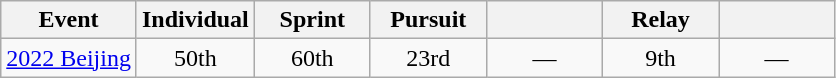<table class="wikitable" style="text-align: center;">
<tr ">
<th>Event</th>
<th style="width:70px;">Individual</th>
<th style="width:70px;">Sprint</th>
<th style="width:70px;">Pursuit</th>
<th style="width:70px;"></th>
<th style="width:70px;">Relay</th>
<th style="width:70px;"></th>
</tr>
<tr>
<td align="left"> <a href='#'>2022 Beijing</a></td>
<td>50th</td>
<td>60th</td>
<td>23rd</td>
<td>—</td>
<td>9th</td>
<td>—</td>
</tr>
</table>
